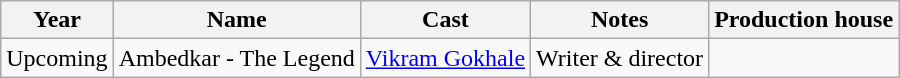<table class="wikitable">
<tr>
<th>Year</th>
<th>Name</th>
<th>Cast</th>
<th>Notes</th>
<th>Production house</th>
</tr>
<tr>
<td>Upcoming</td>
<td>Ambedkar - The Legend</td>
<td><a href='#'>Vikram Gokhale</a></td>
<td>Writer & director</td>
<td></td>
</tr>
</table>
